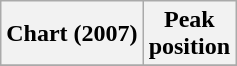<table class="wikitable plainrowheaders" style="text-align:center">
<tr>
<th>Chart (2007)</th>
<th>Peak<br>position</th>
</tr>
<tr>
</tr>
</table>
